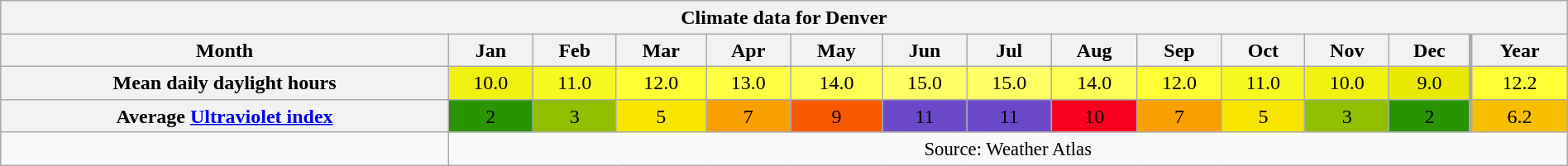<table style="width:100%;text-align:center;line-height:1.2em;margin-left:auto;margin-right:auto" class="wikitable mw-collapsible mw-collapsed">
<tr>
<th Colspan=14>Climate data for Denver</th>
</tr>
<tr>
<th>Month</th>
<th>Jan</th>
<th>Feb</th>
<th>Mar</th>
<th>Apr</th>
<th>May</th>
<th>Jun</th>
<th>Jul</th>
<th>Aug</th>
<th>Sep</th>
<th>Oct</th>
<th>Nov</th>
<th>Dec</th>
<th style="border-left-width:medium">Year</th>
</tr>
<tr>
<th>Mean daily daylight hours</th>
<td style="background:#F0F011;color:#000000;">10.0</td>
<td style="background:#F7F722;color:#000000;">11.0</td>
<td style="background:#FFFF33;color:#000000;">12.0</td>
<td style="background:#FFFF44;color:#000000;">13.0</td>
<td style="background:#FFFF55;color:#000000;">14.0</td>
<td style="background:#FFFF66;color:#000000;">15.0</td>
<td style="background:#FFFF66;color:#000000;">15.0</td>
<td style="background:#FFFF55;color:#000000;">14.0</td>
<td style="background:#FFFF33;color:#000000;">12.0</td>
<td style="background:#F7F722;color:#000000;">11.0</td>
<td style="background:#F0F011;color:#000000;">10.0</td>
<td style="background:#E9E900;color:#000000;">9.0</td>
<td style="background:#FFFF35;color:#000000;border-left-width:medium">12.2</td>
</tr>
<tr>
<th>Average <a href='#'>Ultraviolet index</a></th>
<td style="background:#289500;color:#000000;">2</td>
<td style="background:#90bf00;color:#000000;">3</td>
<td style="background:#f7e400;color:#000000;">5</td>
<td style="background:#f8a000;color:#000000;">7</td>
<td style="background:#f85900;color:#000000;">9</td>
<td style="background:#6b49c8;color:#000000;">11</td>
<td style="background:#6b49c8;color:#000000;">11</td>
<td style="background:#f8001d;color:#000000;">10</td>
<td style="background:#f8a000;color:#000000;">7</td>
<td style="background:#f7e400;color:#000000;">5</td>
<td style="background:#90bf00;color:#000000;">3</td>
<td style="background:#289500;color:#000000;">2</td>
<td style="background:#f8bf00;color:#000000;border-left-width:medium">6.2</td>
</tr>
<tr>
<td></td>
<th Colspan=14 style="background:#f8f9fa;font-weight:normal;font-size:95%;">Source: Weather Atlas</th>
</tr>
</table>
